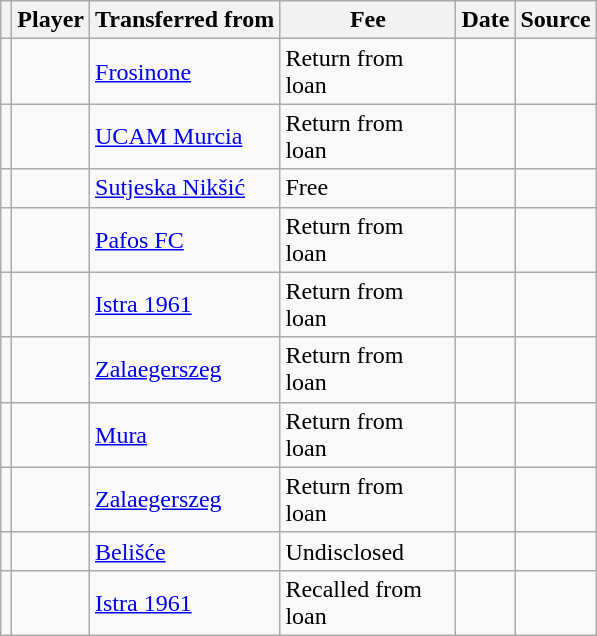<table class="wikitable plainrowheaders sortable">
<tr>
<th></th>
<th scope=col>Player</th>
<th>Transferred from</th>
<th !scope=col; style="width: 110px;">Fee</th>
<th scope=col>Date</th>
<th scope=col>Source</th>
</tr>
<tr>
<td align=center></td>
<td></td>
<td> <a href='#'>Frosinone</a></td>
<td>Return from loan</td>
<td></td>
<td></td>
</tr>
<tr>
<td align=center></td>
<td></td>
<td> <a href='#'>UCAM Murcia</a></td>
<td>Return from loan</td>
<td></td>
<td></td>
</tr>
<tr>
<td align=center></td>
<td></td>
<td> <a href='#'>Sutjeska Nikšić</a></td>
<td>Free</td>
<td></td>
<td align=center></td>
</tr>
<tr>
<td align=center></td>
<td></td>
<td> <a href='#'>Pafos FC</a></td>
<td>Return from loan</td>
<td></td>
<td></td>
</tr>
<tr>
<td align=center></td>
<td></td>
<td> <a href='#'>Istra 1961</a></td>
<td>Return from loan</td>
<td></td>
<td></td>
</tr>
<tr>
<td align=center></td>
<td></td>
<td> <a href='#'>Zalaegerszeg</a></td>
<td>Return from loan</td>
<td></td>
<td></td>
</tr>
<tr>
<td align=center></td>
<td></td>
<td> <a href='#'>Mura</a></td>
<td>Return from loan</td>
<td></td>
<td></td>
</tr>
<tr>
<td align=center></td>
<td></td>
<td> <a href='#'>Zalaegerszeg</a></td>
<td>Return from loan</td>
<td></td>
<td></td>
</tr>
<tr>
<td align=center></td>
<td></td>
<td> <a href='#'>Belišće</a></td>
<td>Undisclosed</td>
<td></td>
<td align=center></td>
</tr>
<tr>
<td align=center></td>
<td></td>
<td> <a href='#'>Istra 1961</a></td>
<td>Recalled from loan</td>
<td></td>
<td align=center></td>
</tr>
</table>
